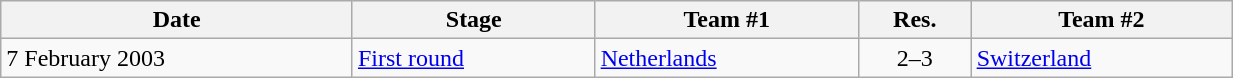<table class="wikitable" style="text-align: left;" width="65%">
<tr>
<th>Date</th>
<th>Stage</th>
<th>Team #1</th>
<th>Res.</th>
<th>Team #2</th>
</tr>
<tr>
<td>7 February 2003</td>
<td><a href='#'>First round</a></td>
<td> <a href='#'>Netherlands</a></td>
<td style="text-align:center;">2–3</td>
<td> <a href='#'>Switzerland</a></td>
</tr>
</table>
